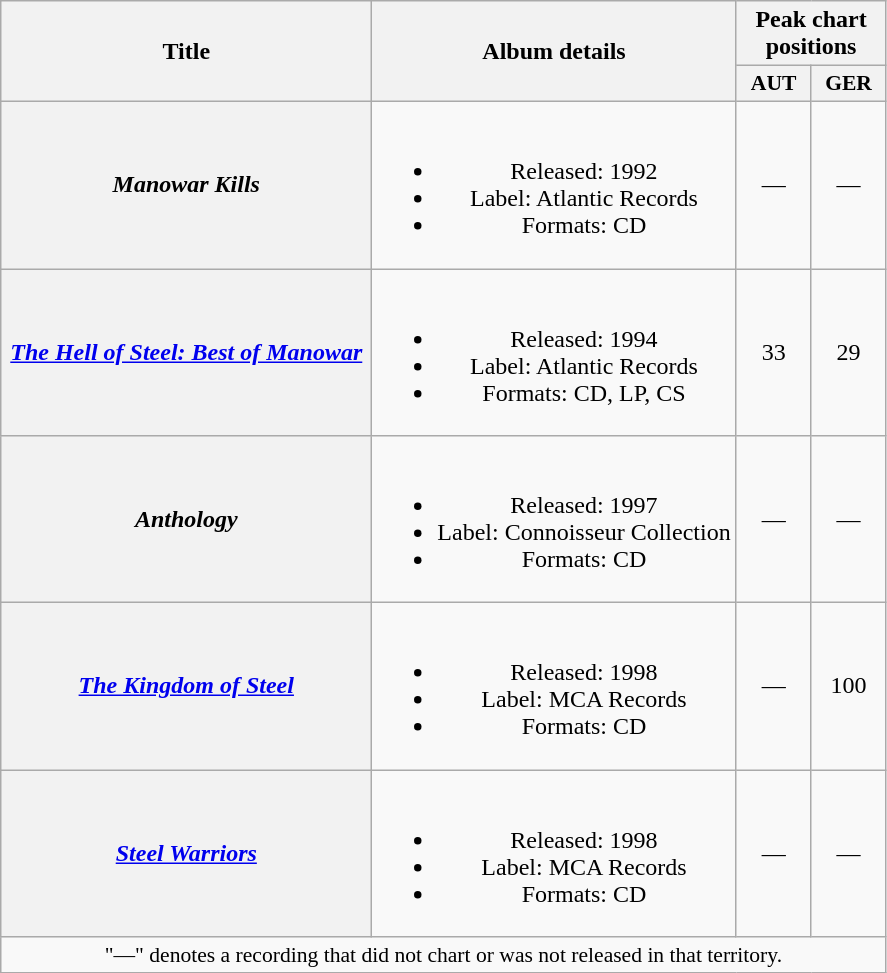<table class="wikitable plainrowheaders" style="text-align:center;">
<tr>
<th scope="col" rowspan="2" style="width:15em;">Title</th>
<th scope="col" rowspan="2">Album details</th>
<th scope="col" colspan="2">Peak chart positions</th>
</tr>
<tr>
<th scope="col" style="width:3em;font-size:90%;">AUT<br></th>
<th scope="col" style="width:3em;font-size:90%;">GER<br></th>
</tr>
<tr>
<th scope="row"><em>Manowar Kills</em></th>
<td><br><ul><li>Released: 1992</li><li>Label: Atlantic Records</li><li>Formats: CD</li></ul></td>
<td>—</td>
<td>—</td>
</tr>
<tr>
<th scope="row"><em><a href='#'>The Hell of Steel: Best of Manowar</a></em></th>
<td><br><ul><li>Released: 1994</li><li>Label: Atlantic Records</li><li>Formats: CD, LP, CS</li></ul></td>
<td>33</td>
<td>29</td>
</tr>
<tr>
<th scope="row"><em>Anthology</em></th>
<td><br><ul><li>Released: 1997</li><li>Label: Connoisseur Collection</li><li>Formats: CD</li></ul></td>
<td>—</td>
<td>—</td>
</tr>
<tr>
<th scope="row"><em><a href='#'>The Kingdom of Steel</a></em></th>
<td><br><ul><li>Released: 1998</li><li>Label: MCA Records</li><li>Formats: CD</li></ul></td>
<td>—</td>
<td>100</td>
</tr>
<tr>
<th scope="row"><em><a href='#'>Steel Warriors</a></em></th>
<td><br><ul><li>Released: 1998</li><li>Label: MCA Records</li><li>Formats: CD</li></ul></td>
<td>—</td>
<td>—</td>
</tr>
<tr>
<td colspan="25" style="font-size:90%">"—" denotes a recording that did not chart or was not released in that territory.</td>
</tr>
</table>
